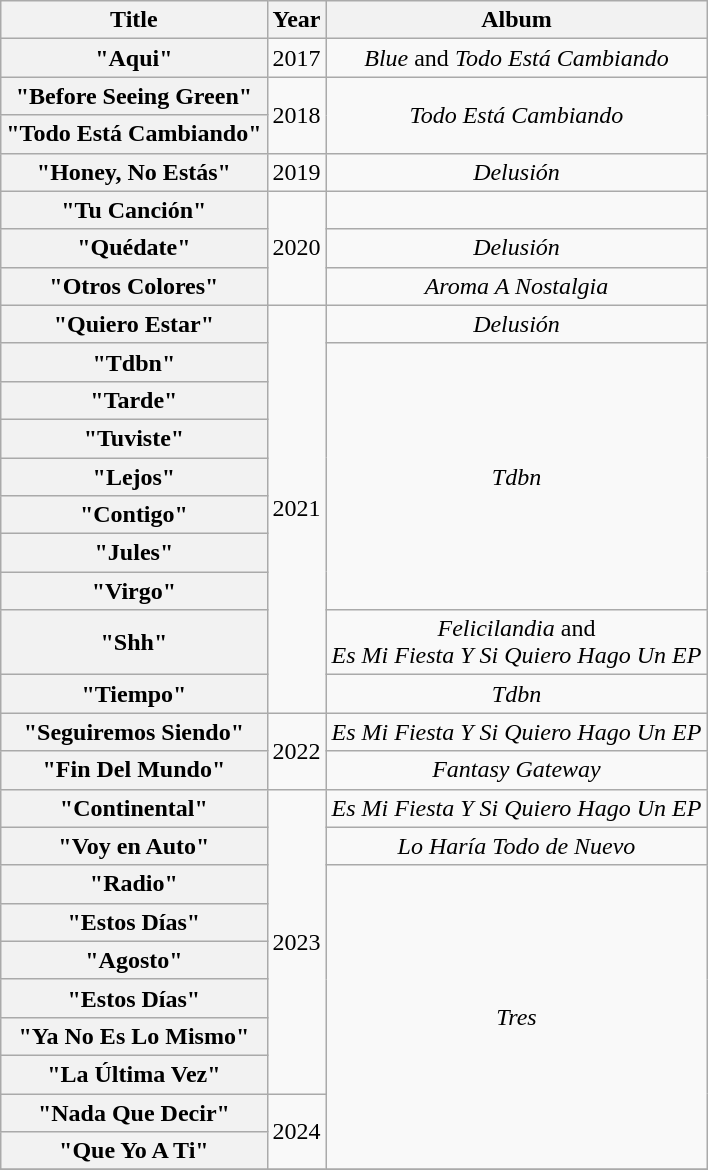<table class="wikitable plainrowheaders" style="text-align:center">
<tr>
<th scope="col">Title</th>
<th scope="col">Year</th>
<th scope="col">Album</th>
</tr>
<tr>
<th scope="row">"Aqui"</th>
<td>2017</td>
<td><em>Blue</em> and <em>Todo Está Cambiando</em></td>
</tr>
<tr>
<th scope="row">"Before Seeing Green"</th>
<td rowspan="2">2018</td>
<td rowspan="2"><em>Todo Está Cambiando</em></td>
</tr>
<tr>
<th scope="row">"Todo Está Cambiando"</th>
</tr>
<tr>
<th scope="row">"Honey, No Estás"</th>
<td>2019</td>
<td><em>Delusión</em></td>
</tr>
<tr>
<th scope="row">"Tu Canción"</th>
<td rowspan="3">2020</td>
<td></td>
</tr>
<tr>
<th scope="row">"Quédate"</th>
<td><em>Delusión</em></td>
</tr>
<tr>
<th scope="row">"Otros Colores"<br></th>
<td><em>Aroma A Nostalgia</em></td>
</tr>
<tr>
<th scope="row">"Quiero Estar"</th>
<td rowspan="10">2021</td>
<td><em>Delusión</em></td>
</tr>
<tr>
<th scope="row">"Tdbn"</th>
<td rowspan="7"><em>Tdbn</em></td>
</tr>
<tr>
<th scope="row">"Tarde"</th>
</tr>
<tr>
<th scope="row">"Tuviste"</th>
</tr>
<tr>
<th scope="row">"Lejos"</th>
</tr>
<tr>
<th scope="row">"Contigo"</th>
</tr>
<tr>
<th scope="row">"Jules"</th>
</tr>
<tr>
<th scope="row">"Virgo"</th>
</tr>
<tr>
<th scope="row">"Shh"<br></th>
<td><em>Felicilandia</em> and<br><em>Es Mi Fiesta Y Si Quiero Hago Un EP</em></td>
</tr>
<tr>
<th scope="row">"Tiempo"</th>
<td><em>Tdbn</em></td>
</tr>
<tr>
<th scope="row">"Seguiremos Siendo"<br></th>
<td rowspan="2">2022</td>
<td><em>Es Mi Fiesta Y Si Quiero Hago Un EP</em></td>
</tr>
<tr>
<th scope="row">"Fin Del Mundo"<br></th>
<td><em>Fantasy Gateway</em></td>
</tr>
<tr>
<th scope="row">"Continental"<br></th>
<td rowspan="8">2023</td>
<td><em>Es Mi Fiesta Y Si Quiero Hago Un EP</em></td>
</tr>
<tr>
<th scope="row">"Voy en Auto"<br></th>
<td><em>Lo Haría Todo de Nuevo</em></td>
</tr>
<tr>
<th scope="row">"Radio"</th>
<td rowspan="8"><em>Tres</em></td>
</tr>
<tr>
<th scope="row">"Estos Días"</th>
</tr>
<tr>
<th scope="row">"Agosto"</th>
</tr>
<tr>
<th scope="row">"Estos Días"</th>
</tr>
<tr>
<th scope="row">"Ya No Es Lo Mismo"</th>
</tr>
<tr>
<th scope="row">"La Última Vez"</th>
</tr>
<tr>
<th scope="row">"Nada Que Decir"</th>
<td rowspan="2">2024</td>
</tr>
<tr>
<th scope="row">"Que Yo A Ti"</th>
</tr>
<tr>
</tr>
</table>
